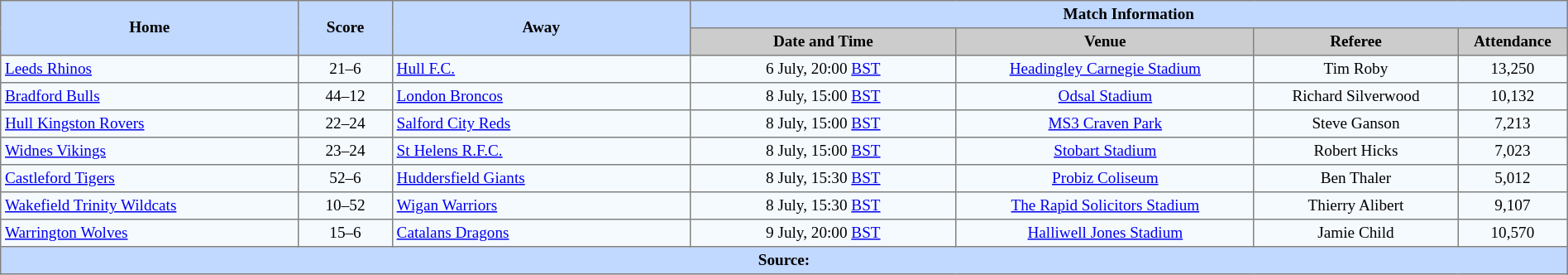<table border=1 style="border-collapse:collapse; font-size:80%; text-align:center;" cellpadding=3 cellspacing=0 width=100%>
<tr bgcolor=#C1D8FF>
<th rowspan=2 width=19%>Home</th>
<th rowspan=2 width=6%>Score</th>
<th rowspan=2 width=19%>Away</th>
<th colspan=6>Match Information</th>
</tr>
<tr bgcolor=#CCCCCC>
<th width=17%>Date and Time</th>
<th width=19%>Venue</th>
<th width=13%>Referee</th>
<th width=7%>Attendance</th>
</tr>
<tr bgcolor=#F5FAFF>
<td align=left> <a href='#'>Leeds Rhinos</a></td>
<td>21–6</td>
<td align=left> <a href='#'>Hull F.C.</a></td>
<td>6 July, 20:00 <a href='#'>BST</a></td>
<td><a href='#'>Headingley Carnegie Stadium</a></td>
<td>Tim Roby</td>
<td>13,250</td>
</tr>
<tr bgcolor=#F5FAFF>
<td align=left> <a href='#'>Bradford Bulls</a></td>
<td>44–12</td>
<td align=left> <a href='#'>London Broncos</a></td>
<td>8 July, 15:00 <a href='#'>BST</a></td>
<td><a href='#'>Odsal Stadium</a></td>
<td>Richard Silverwood</td>
<td>10,132</td>
</tr>
<tr bgcolor=#F5FAFF>
<td align=left> <a href='#'>Hull Kingston Rovers</a></td>
<td>22–24</td>
<td align=left> <a href='#'>Salford City Reds</a></td>
<td>8 July, 15:00 <a href='#'>BST</a></td>
<td><a href='#'>MS3 Craven Park</a></td>
<td>Steve Ganson</td>
<td>7,213</td>
</tr>
<tr bgcolor=#F5FAFF>
<td align=left> <a href='#'>Widnes Vikings</a></td>
<td>23–24</td>
<td align=left> <a href='#'>St Helens R.F.C.</a></td>
<td>8 July, 15:00 <a href='#'>BST</a></td>
<td><a href='#'>Stobart Stadium</a></td>
<td>Robert Hicks</td>
<td>7,023</td>
</tr>
<tr bgcolor=#F5FAFF>
<td align=left> <a href='#'>Castleford Tigers</a></td>
<td>52–6</td>
<td align=left> <a href='#'>Huddersfield Giants</a></td>
<td>8 July, 15:30 <a href='#'>BST</a></td>
<td><a href='#'>Probiz Coliseum</a></td>
<td>Ben Thaler</td>
<td>5,012</td>
</tr>
<tr bgcolor=#F5FAFF>
<td align=left> <a href='#'>Wakefield Trinity Wildcats</a></td>
<td>10–52</td>
<td align=left> <a href='#'>Wigan Warriors</a></td>
<td>8 July, 15:30 <a href='#'>BST</a></td>
<td><a href='#'>The Rapid Solicitors Stadium</a></td>
<td>Thierry Alibert</td>
<td>9,107</td>
</tr>
<tr bgcolor=#F5FAFF>
<td align=left> <a href='#'>Warrington Wolves</a></td>
<td>15–6</td>
<td align=left> <a href='#'>Catalans Dragons</a></td>
<td>9 July, 20:00 <a href='#'>BST</a></td>
<td><a href='#'>Halliwell Jones Stadium</a></td>
<td>Jamie Child</td>
<td>10,570</td>
</tr>
<tr bgcolor=#C1D8FF>
<th colspan=12>Source:</th>
</tr>
</table>
